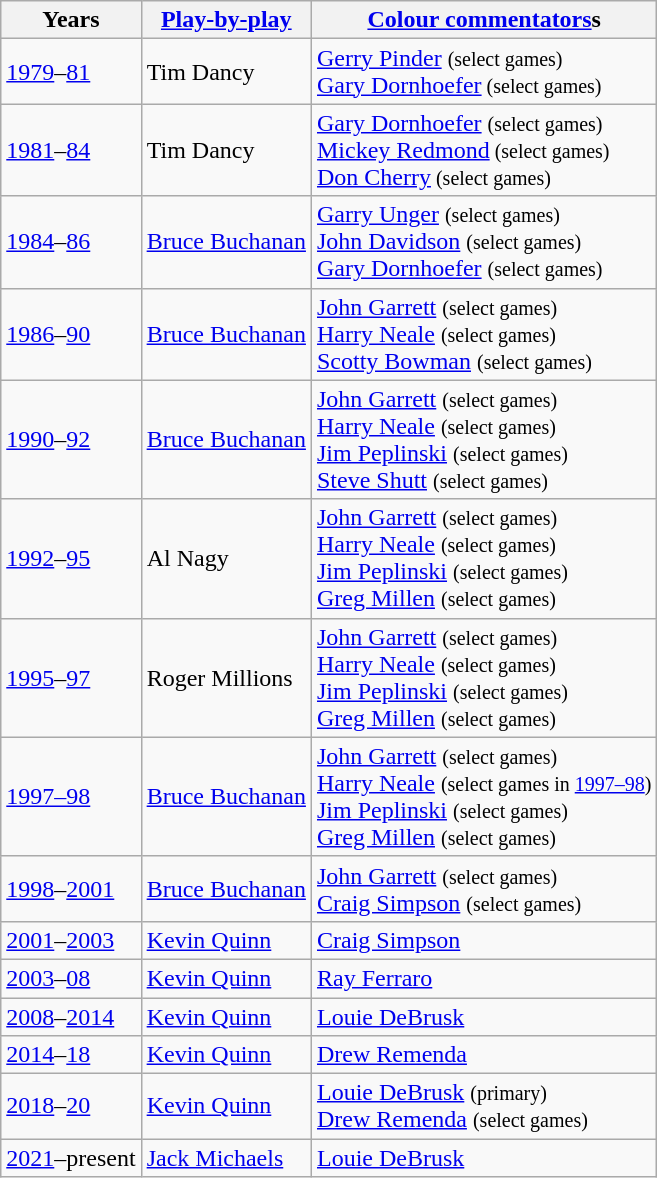<table class="wikitable">
<tr>
<th>Years</th>
<th><a href='#'>Play-by-play</a></th>
<th><a href='#'>Colour commentators</a>s</th>
</tr>
<tr>
<td><a href='#'>1979</a>–<a href='#'>81</a></td>
<td>Tim Dancy</td>
<td><a href='#'>Gerry Pinder</a> <small>(select games)</small><br><a href='#'>Gary Dornhoefer</a><small> (select games)</small></td>
</tr>
<tr>
<td><a href='#'>1981</a>–<a href='#'>84</a></td>
<td>Tim Dancy</td>
<td><a href='#'>Gary Dornhoefer</a> <small>(select games)</small><br><a href='#'>Mickey Redmond</a><small> (select games)</small><br><a href='#'>Don Cherry</a><small> (select games)</small><br></td>
</tr>
<tr>
<td><a href='#'>1984</a>–<a href='#'>86</a></td>
<td><a href='#'>Bruce Buchanan</a></td>
<td><a href='#'>Garry Unger</a> <small>(select games)</small><br><a href='#'>John Davidson</a> <small>(select games)</small><br><a href='#'>Gary Dornhoefer</a> <small>(select games)</small></td>
</tr>
<tr>
<td><a href='#'>1986</a>–<a href='#'>90</a></td>
<td><a href='#'>Bruce Buchanan</a></td>
<td><a href='#'>John Garrett</a> <small>(select games)</small><br><a href='#'>Harry Neale</a> <small>(select games)</small><br><a href='#'>Scotty Bowman</a> <small>(select games)</small></td>
</tr>
<tr>
<td><a href='#'>1990</a>–<a href='#'>92</a></td>
<td><a href='#'>Bruce Buchanan</a></td>
<td><a href='#'>John Garrett</a> <small>(select games)</small><br><a href='#'>Harry Neale</a> <small>(select games)</small><br><a href='#'>Jim Peplinski</a> <small>(select games)</small><br><a href='#'>Steve Shutt</a> <small>(select games)</small></td>
</tr>
<tr>
<td><a href='#'>1992</a>–<a href='#'>95</a></td>
<td>Al Nagy</td>
<td><a href='#'>John Garrett</a> <small>(select games)</small><br><a href='#'>Harry Neale</a> <small>(select games)</small><br><a href='#'>Jim Peplinski</a> <small>(select games)</small><br><a href='#'>Greg Millen</a> <small>(select games)</small></td>
</tr>
<tr>
<td><a href='#'>1995</a>–<a href='#'>97</a></td>
<td>Roger Millions</td>
<td><a href='#'>John Garrett</a> <small>(select games)</small><br><a href='#'>Harry Neale</a> <small>(select games)</small><br><a href='#'>Jim Peplinski</a> <small>(select games)</small><br><a href='#'>Greg Millen</a> <small>(select games)</small></td>
</tr>
<tr>
<td><a href='#'>1997–98</a></td>
<td><a href='#'>Bruce Buchanan</a></td>
<td><a href='#'>John Garrett</a> <small>(select games)</small><br><a href='#'>Harry Neale</a> <small>(select games in <a href='#'>1997–98</a>)</small><br><a href='#'>Jim Peplinski</a> <small>(select games)</small><br><a href='#'>Greg Millen</a> <small>(select games)</small></td>
</tr>
<tr>
<td><a href='#'>1998</a>–<a href='#'>2001</a></td>
<td><a href='#'>Bruce Buchanan</a></td>
<td><a href='#'>John Garrett</a> <small>(select games)</small><br><a href='#'>Craig Simpson</a> <small>(select games)</small></td>
</tr>
<tr>
<td><a href='#'>2001</a>–<a href='#'>2003</a></td>
<td><a href='#'>Kevin Quinn</a></td>
<td><a href='#'>Craig Simpson</a></td>
</tr>
<tr>
<td><a href='#'>2003</a>–<a href='#'>08</a></td>
<td><a href='#'>Kevin Quinn</a></td>
<td><a href='#'>Ray Ferraro</a></td>
</tr>
<tr>
<td><a href='#'>2008</a>–<a href='#'>2014</a></td>
<td><a href='#'>Kevin Quinn</a></td>
<td><a href='#'>Louie DeBrusk</a></td>
</tr>
<tr>
<td><a href='#'>2014</a>–<a href='#'>18</a></td>
<td><a href='#'>Kevin Quinn</a></td>
<td><a href='#'>Drew Remenda</a></td>
</tr>
<tr>
<td><a href='#'>2018</a>–<a href='#'>20</a></td>
<td><a href='#'>Kevin Quinn</a></td>
<td><a href='#'>Louie DeBrusk</a> <small>(primary)</small><br><a href='#'>Drew Remenda</a> <small>(select games)</small></td>
</tr>
<tr>
<td><a href='#'>2021</a>–present</td>
<td><a href='#'>Jack Michaels</a></td>
<td><a href='#'>Louie DeBrusk</a></td>
</tr>
</table>
